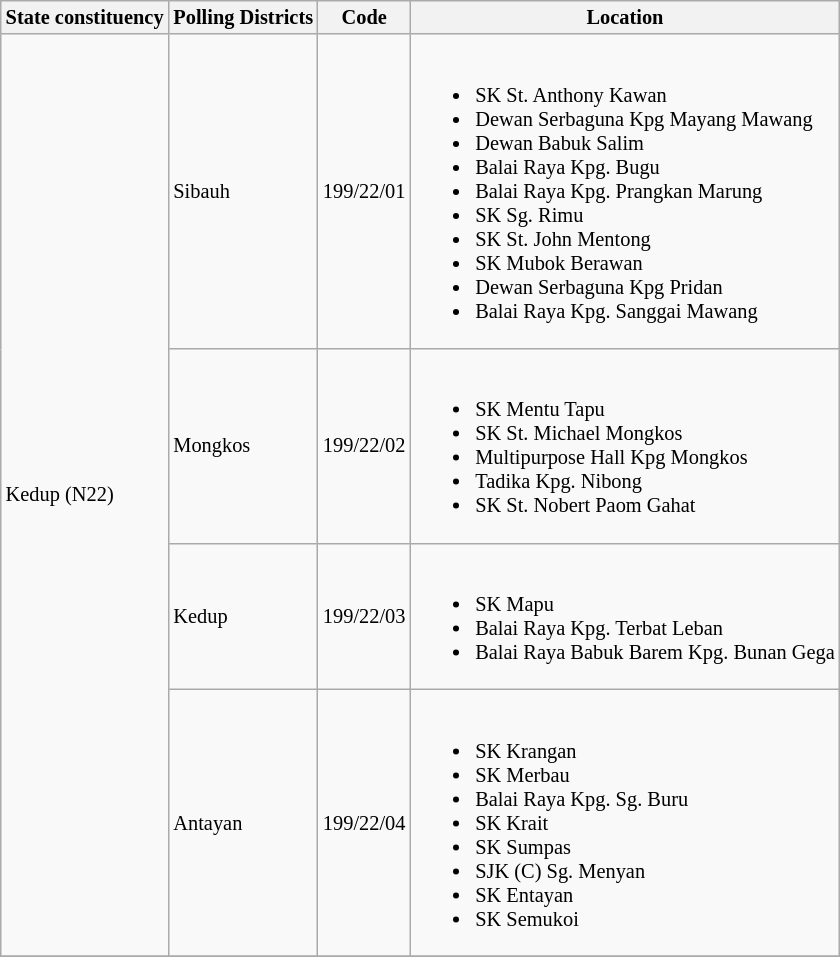<table class="wikitable sortable mw-collapsible" style="white-space:nowrap;font-size:85%">
<tr>
<th>State constituency</th>
<th>Polling Districts</th>
<th>Code</th>
<th>Location</th>
</tr>
<tr>
<td rowspan="4">Kedup (N22)</td>
<td>Sibauh</td>
<td>199/22/01</td>
<td><br><ul><li>SK St. Anthony Kawan</li><li>Dewan Serbaguna Kpg Mayang Mawang</li><li>Dewan Babuk Salim</li><li>Balai Raya Kpg. Bugu</li><li>Balai Raya Kpg. Prangkan Marung</li><li>SK Sg. Rimu</li><li>SK St. John Mentong</li><li>SK Mubok Berawan</li><li>Dewan Serbaguna Kpg Pridan</li><li>Balai Raya Kpg. Sanggai Mawang</li></ul></td>
</tr>
<tr>
<td>Mongkos</td>
<td>199/22/02</td>
<td><br><ul><li>SK Mentu Tapu</li><li>SK St. Michael Mongkos</li><li>Multipurpose Hall Kpg Mongkos</li><li>Tadika Kpg. Nibong</li><li>SK St. Nobert Paom Gahat</li></ul></td>
</tr>
<tr>
<td>Kedup</td>
<td>199/22/03</td>
<td><br><ul><li>SK Mapu</li><li>Balai Raya Kpg. Terbat Leban</li><li>Balai Raya Babuk Barem Kpg. Bunan Gega</li></ul></td>
</tr>
<tr>
<td>Antayan</td>
<td>199/22/04</td>
<td><br><ul><li>SK Krangan</li><li>SK Merbau</li><li>Balai Raya Kpg. Sg. Buru</li><li>SK Krait</li><li>SK Sumpas</li><li>SJK (C) Sg. Menyan</li><li>SK Entayan</li><li>SK Semukoi</li></ul></td>
</tr>
<tr>
</tr>
</table>
